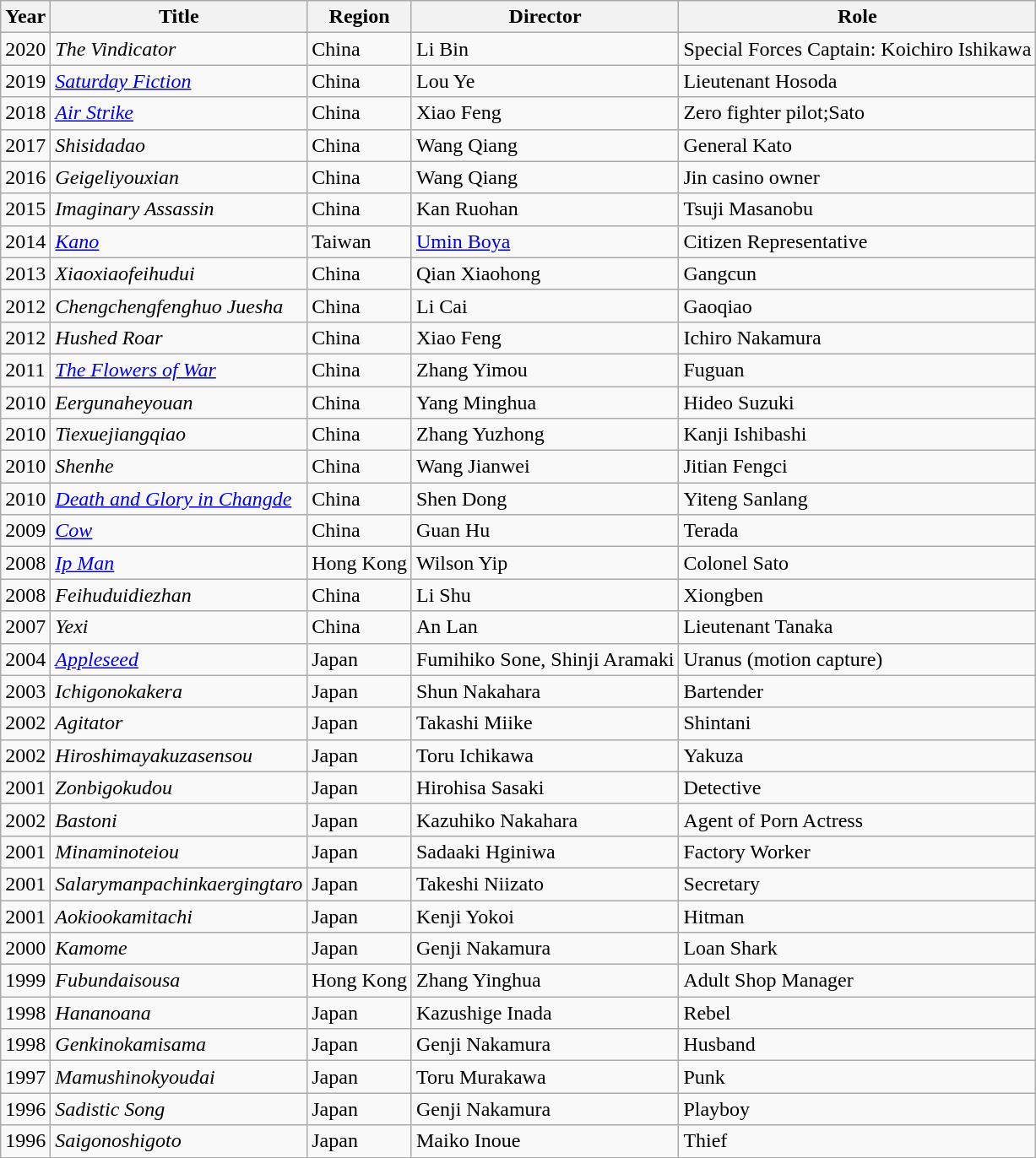<table class="wikitable">
<tr>
<th>Year</th>
<th>Title</th>
<th>Region</th>
<th>Director</th>
<th>Role</th>
</tr>
<tr>
<td>2020</td>
<td><em>The Vindicator</em></td>
<td>China</td>
<td>Li Bin</td>
<td>Special Forces Captain: Koichiro Ishikawa</td>
</tr>
<tr>
<td>2019</td>
<td><em><a href='#'>Saturday Fiction</a></em></td>
<td>China</td>
<td>Lou Ye</td>
<td>Lieutenant Hosoda</td>
</tr>
<tr>
<td>2018</td>
<td><em><a href='#'>Air Strike</a></em></td>
<td>China</td>
<td>Xiao Feng</td>
<td>Zero fighter pilot;Sato</td>
</tr>
<tr>
<td>2017</td>
<td><em>Shisidadao</em></td>
<td>China</td>
<td>Wang Qiang</td>
<td>General Kato</td>
</tr>
<tr>
<td>2016</td>
<td><em>Geigeliyouxian</em></td>
<td>China</td>
<td>Wang Qiang</td>
<td>Jin casino owner</td>
</tr>
<tr>
<td>2015</td>
<td><em>Imaginary Assassin</em></td>
<td>China</td>
<td>Kan Ruohan</td>
<td>Tsuji Masanobu</td>
</tr>
<tr>
<td>2014</td>
<td><em><a href='#'>Kano</a></em></td>
<td>Taiwan</td>
<td><a href='#'>Umin Boya</a></td>
<td>Citizen Representative</td>
</tr>
<tr>
<td>2013</td>
<td><em>Xiaoxiaofeihudui</em></td>
<td>China</td>
<td>Qian Xiaohong</td>
<td>Gangcun</td>
</tr>
<tr>
<td>2012</td>
<td><em>Chengchengfenghuo Juesha</em></td>
<td>China</td>
<td>Li Cai</td>
<td>Gaoqiao</td>
</tr>
<tr>
<td>2012</td>
<td><em>Hushed Roar</em></td>
<td>China</td>
<td>Xiao Feng</td>
<td>Ichiro Nakamura</td>
</tr>
<tr>
<td>2011</td>
<td><em><a href='#'>The Flowers of War</a></em></td>
<td>China</td>
<td>Zhang Yimou</td>
<td>Fuguan</td>
</tr>
<tr>
<td>2010</td>
<td><em>Eergunaheyouan</em></td>
<td>China</td>
<td>Yang Minghua</td>
<td>Hideo Suzuki</td>
</tr>
<tr>
<td>2010</td>
<td><em>Tiexuejiangqiao</em></td>
<td>China</td>
<td>Zhang Yuzhong</td>
<td>Kanji Ishibashi</td>
</tr>
<tr>
<td>2010</td>
<td><em>Shenhe</em></td>
<td>China</td>
<td>Wang Jianwei</td>
<td>Jitian Fengci</td>
</tr>
<tr>
<td>2010</td>
<td><em><a href='#'>Death and Glory in Changde</a></em></td>
<td>China</td>
<td>Shen Dong</td>
<td>Yiteng Sanlang</td>
</tr>
<tr>
<td>2009</td>
<td><em><a href='#'>Cow</a></em></td>
<td>China</td>
<td>Guan Hu</td>
<td>Terada</td>
</tr>
<tr>
<td>2008</td>
<td><em><a href='#'>Ip Man</a></em></td>
<td>Hong Kong</td>
<td>Wilson Yip</td>
<td>Colonel Sato</td>
</tr>
<tr>
<td>2008</td>
<td><em>Feihuduidiezhan</em></td>
<td>China</td>
<td>Li Shu</td>
<td>Xiongben</td>
</tr>
<tr>
<td>2007</td>
<td><em>Yexi</em></td>
<td>China</td>
<td>An Lan</td>
<td>Lieutenant Tanaka</td>
</tr>
<tr>
<td>2004</td>
<td><em><a href='#'>Appleseed</a></em></td>
<td>Japan</td>
<td>Fumihiko Sone, Shinji Aramaki</td>
<td>Uranus (motion capture)</td>
</tr>
<tr>
<td>2003</td>
<td><em>Ichigonokakera</em></td>
<td>Japan</td>
<td>Shun Nakahara</td>
<td>Bartender</td>
</tr>
<tr>
<td>2002</td>
<td><em>Agitator</em></td>
<td>Japan</td>
<td>Takashi Miike</td>
<td>Shintani</td>
</tr>
<tr>
<td>2002</td>
<td><em>Hiroshimayakuzasensou</em></td>
<td>Japan</td>
<td>Toru Ichikawa</td>
<td>Yakuza</td>
</tr>
<tr>
<td>2001</td>
<td><em>Zonbigokudou</em></td>
<td>Japan</td>
<td>Hirohisa Sasaki</td>
<td>Detective</td>
</tr>
<tr>
<td>2002</td>
<td><em>Bastoni</em></td>
<td>Japan</td>
<td>Kazuhiko Nakahara</td>
<td>Agent of Porn Actress</td>
</tr>
<tr>
<td>2001</td>
<td><em>Minaminoteiou</em></td>
<td>Japan</td>
<td>Sadaaki Hginiwa</td>
<td>Factory Worker</td>
</tr>
<tr>
<td>2001</td>
<td><em>Salarymanpachinkaergingtaro</em></td>
<td>Japan</td>
<td>Takeshi Niizato</td>
<td>Secretary</td>
</tr>
<tr>
<td>2001</td>
<td><em>Aokiookamitachi</em></td>
<td>Japan</td>
<td>Kenji Yokoi</td>
<td>Hitman</td>
</tr>
<tr>
<td>2000</td>
<td><em>Kamome</em></td>
<td>Japan</td>
<td>Genji Nakamura</td>
<td>Loan Shark</td>
</tr>
<tr>
<td>1999</td>
<td><em>Fubundaisousa</em></td>
<td>Hong Kong</td>
<td>Zhang Yinghua</td>
<td>Adult Shop Manager</td>
</tr>
<tr>
<td>1998</td>
<td><em>Hananoana</em></td>
<td>Japan</td>
<td>Kazushige Inada</td>
<td>Rebel</td>
</tr>
<tr>
<td>1998</td>
<td><em>Genkinokamisama</em></td>
<td>Japan</td>
<td>Genji Nakamura</td>
<td>Husband</td>
</tr>
<tr>
<td>1997</td>
<td><em>Mamushinokyoudai</em></td>
<td>Japan</td>
<td>Toru Murakawa</td>
<td>Punk</td>
</tr>
<tr>
<td>1996</td>
<td><em>Sadistic Song</em></td>
<td>Japan</td>
<td>Genji Nakamura</td>
<td>Playboy</td>
</tr>
<tr>
<td>1996</td>
<td><em>Saigonoshigoto</em></td>
<td>Japan</td>
<td>Maiko Inoue</td>
<td>Thief</td>
</tr>
</table>
